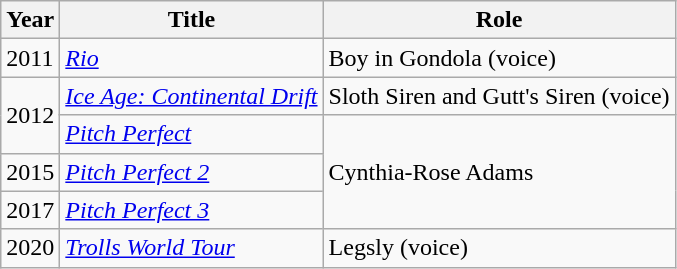<table class="wikitable sortable">
<tr>
<th>Year</th>
<th>Title</th>
<th>Role</th>
</tr>
<tr>
<td>2011</td>
<td><em><a href='#'>Rio</a></em></td>
<td>Boy in Gondola (voice)</td>
</tr>
<tr>
<td rowspan="2">2012</td>
<td><em><a href='#'>Ice Age: Continental Drift</a></em></td>
<td>Sloth Siren and Gutt's Siren (voice)</td>
</tr>
<tr>
<td><em><a href='#'>Pitch Perfect</a></em></td>
<td rowspan="3">Cynthia-Rose Adams</td>
</tr>
<tr>
<td>2015</td>
<td><em><a href='#'>Pitch Perfect 2</a></em></td>
</tr>
<tr>
<td>2017</td>
<td><em><a href='#'>Pitch Perfect 3</a></em></td>
</tr>
<tr>
<td>2020</td>
<td><em><a href='#'>Trolls World Tour</a></em></td>
<td>Legsly (voice)</td>
</tr>
</table>
